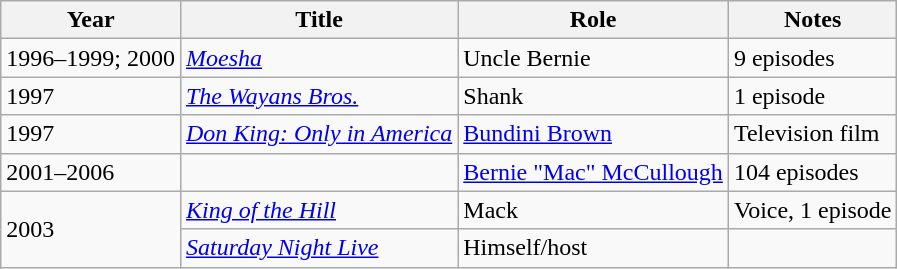<table class="wikitable sortable">
<tr>
<th>Year</th>
<th>Title</th>
<th>Role</th>
<th class = "unsortable">Notes</th>
</tr>
<tr>
<td>1996–1999; 2000</td>
<td><em><a href='#'>Moesha</a></em></td>
<td>Uncle Bernie</td>
<td>9 episodes</td>
</tr>
<tr>
<td>1997</td>
<td><em><a href='#'>The Wayans Bros.</a></em></td>
<td>Shank</td>
<td>1 episode</td>
</tr>
<tr>
<td>1997</td>
<td><em><a href='#'>Don King: Only in America</a></em></td>
<td><a href='#'>Bundini Brown</a></td>
<td>Television film</td>
</tr>
<tr>
<td>2001–2006</td>
<td><em></em></td>
<td><a href='#'>Bernie "Mac" McCullough</a></td>
<td>104 episodes</td>
</tr>
<tr>
<td rowspan="2">2003</td>
<td><em><a href='#'>King of the Hill</a></em></td>
<td>Mack</td>
<td>Voice, 1 episode</td>
</tr>
<tr>
<td><em><a href='#'>Saturday Night Live</a></em></td>
<td>Himself/host</td>
<td></td>
</tr>
</table>
